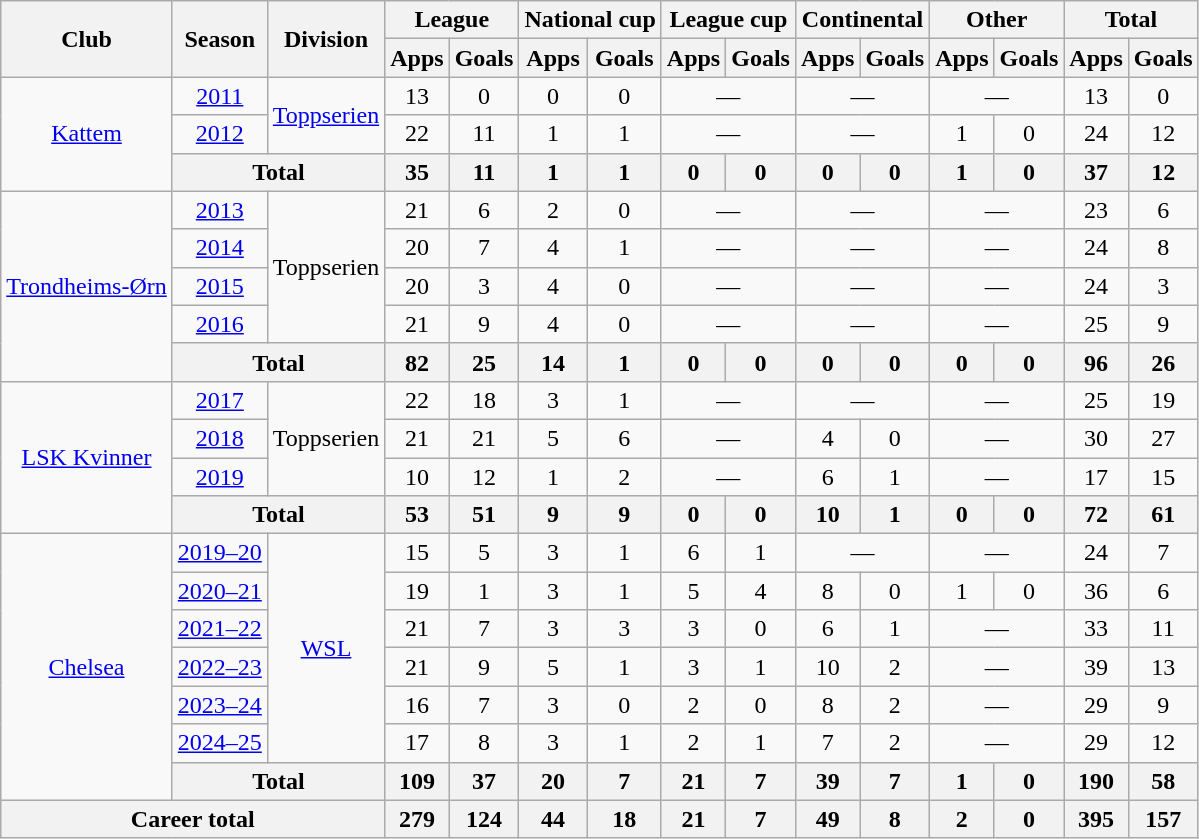<table class="wikitable" style="text-align:center">
<tr>
<th rowspan="2">Club</th>
<th rowspan="2">Season</th>
<th rowspan="2">Division</th>
<th colspan="2">League</th>
<th colspan="2">National cup</th>
<th colspan="2">League cup</th>
<th colspan="2">Continental</th>
<th colspan="2">Other</th>
<th colspan="2">Total</th>
</tr>
<tr>
<th>Apps</th>
<th>Goals</th>
<th>Apps</th>
<th>Goals</th>
<th>Apps</th>
<th>Goals</th>
<th>Apps</th>
<th>Goals</th>
<th>Apps</th>
<th>Goals</th>
<th>Apps</th>
<th>Goals</th>
</tr>
<tr>
<td rowspan="3" valign="center"><a href='#'>Kattem</a></td>
<td><a href='#'>2011</a></td>
<td rowspan="2" valign="center"><a href='#'>Toppserien</a></td>
<td>13</td>
<td>0</td>
<td>0</td>
<td>0</td>
<td colspan="2">—</td>
<td colspan="2">—</td>
<td colspan="2">—</td>
<td>13</td>
<td>0</td>
</tr>
<tr>
<td><a href='#'>2012</a></td>
<td>22</td>
<td>11</td>
<td>1</td>
<td>1</td>
<td colspan="2">—</td>
<td colspan="2">—</td>
<td>1</td>
<td>0</td>
<td>24</td>
<td>12</td>
</tr>
<tr>
<th colspan="2">Total</th>
<th>35</th>
<th>11</th>
<th>1</th>
<th>1</th>
<th>0</th>
<th>0</th>
<th>0</th>
<th>0</th>
<th>1</th>
<th>0</th>
<th>37</th>
<th>12</th>
</tr>
<tr>
<td rowspan="5" valign="center"><a href='#'>Trondheims-Ørn</a></td>
<td><a href='#'>2013</a></td>
<td rowspan="4" valign="center">Toppserien</td>
<td>21</td>
<td>6</td>
<td>2</td>
<td>0</td>
<td colspan="2">—</td>
<td colspan="2">—</td>
<td colspan="2">—</td>
<td>23</td>
<td>6</td>
</tr>
<tr>
<td><a href='#'>2014</a></td>
<td>20</td>
<td>7</td>
<td>4</td>
<td>1</td>
<td colspan="2">—</td>
<td colspan="2">—</td>
<td colspan="2">—</td>
<td>24</td>
<td>8</td>
</tr>
<tr>
<td><a href='#'>2015</a></td>
<td>20</td>
<td>3</td>
<td>4</td>
<td>0</td>
<td colspan="2">—</td>
<td colspan="2">—</td>
<td colspan="2">—</td>
<td>24</td>
<td>3</td>
</tr>
<tr>
<td><a href='#'>2016</a></td>
<td>21</td>
<td>9</td>
<td>4</td>
<td>0</td>
<td colspan="2">—</td>
<td colspan="2">—</td>
<td colspan="2">—</td>
<td>25</td>
<td>9</td>
</tr>
<tr>
<th colspan="2">Total</th>
<th>82</th>
<th>25</th>
<th>14</th>
<th>1</th>
<th>0</th>
<th>0</th>
<th>0</th>
<th>0</th>
<th>0</th>
<th>0</th>
<th>96</th>
<th>26</th>
</tr>
<tr>
<td rowspan="4" valign="center"><a href='#'>LSK Kvinner</a></td>
<td><a href='#'>2017</a></td>
<td rowspan="3" valign="center">Toppserien</td>
<td>22</td>
<td>18</td>
<td>3</td>
<td>1</td>
<td colspan="2">—</td>
<td colspan="2">—</td>
<td colspan="2">—</td>
<td>25</td>
<td>19</td>
</tr>
<tr>
<td><a href='#'>2018</a></td>
<td>21</td>
<td>21</td>
<td>5</td>
<td>6</td>
<td colspan="2">—</td>
<td>4</td>
<td>0</td>
<td colspan="2">—</td>
<td>30</td>
<td>27</td>
</tr>
<tr>
<td><a href='#'>2019</a></td>
<td>10</td>
<td>12</td>
<td>1</td>
<td>2</td>
<td colspan="2">—</td>
<td>6</td>
<td>1</td>
<td colspan="2">—</td>
<td>17</td>
<td>15</td>
</tr>
<tr>
<th colspan="2">Total</th>
<th>53</th>
<th>51</th>
<th>9</th>
<th>9</th>
<th>0</th>
<th>0</th>
<th>10</th>
<th>1</th>
<th>0</th>
<th>0</th>
<th>72</th>
<th>61</th>
</tr>
<tr>
<td rowspan="7" valign="center"><a href='#'>Chelsea</a></td>
<td><a href='#'>2019–20</a></td>
<td rowspan="6" valign="center"><a href='#'>WSL</a></td>
<td>15</td>
<td>5</td>
<td>3</td>
<td>1</td>
<td>6</td>
<td>1</td>
<td colspan="2">—</td>
<td colspan="2">—</td>
<td>24</td>
<td>7</td>
</tr>
<tr>
<td><a href='#'>2020–21</a></td>
<td>19</td>
<td>1</td>
<td>3</td>
<td>1</td>
<td>5</td>
<td>4</td>
<td>8</td>
<td>0</td>
<td>1</td>
<td>0</td>
<td>36</td>
<td>6</td>
</tr>
<tr>
<td><a href='#'>2021–22</a></td>
<td>21</td>
<td>7</td>
<td>3</td>
<td>3</td>
<td>3</td>
<td>0</td>
<td>6</td>
<td>1</td>
<td colspan="2">—</td>
<td>33</td>
<td>11</td>
</tr>
<tr>
<td><a href='#'>2022–23</a></td>
<td>21</td>
<td>9</td>
<td>5</td>
<td>1</td>
<td>3</td>
<td>1</td>
<td>10</td>
<td>2</td>
<td colspan="2">—</td>
<td>39</td>
<td>13</td>
</tr>
<tr>
<td><a href='#'>2023–24</a></td>
<td>16</td>
<td>7</td>
<td>3</td>
<td>0</td>
<td>2</td>
<td>0</td>
<td>8</td>
<td>2</td>
<td colspan="2">—</td>
<td>29</td>
<td>9</td>
</tr>
<tr>
<td><a href='#'>2024–25</a></td>
<td>17</td>
<td>8</td>
<td>3</td>
<td>1</td>
<td>2</td>
<td>1</td>
<td>7</td>
<td>2</td>
<td colspan="2">—</td>
<td>29</td>
<td>12</td>
</tr>
<tr>
<th colspan="2">Total</th>
<th>109</th>
<th>37</th>
<th>20</th>
<th>7</th>
<th>21</th>
<th>7</th>
<th>39</th>
<th>7</th>
<th>1</th>
<th>0</th>
<th>190</th>
<th>58</th>
</tr>
<tr>
<th colspan="3">Career total</th>
<th>279</th>
<th>124</th>
<th>44</th>
<th>18</th>
<th>21</th>
<th>7</th>
<th>49</th>
<th>8</th>
<th>2</th>
<th>0</th>
<th>395</th>
<th>157</th>
</tr>
</table>
